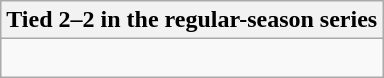<table class="wikitable collapsible collapsed">
<tr>
<th>Tied 2–2 in the regular-season series</th>
</tr>
<tr>
<td><br>


</td>
</tr>
</table>
